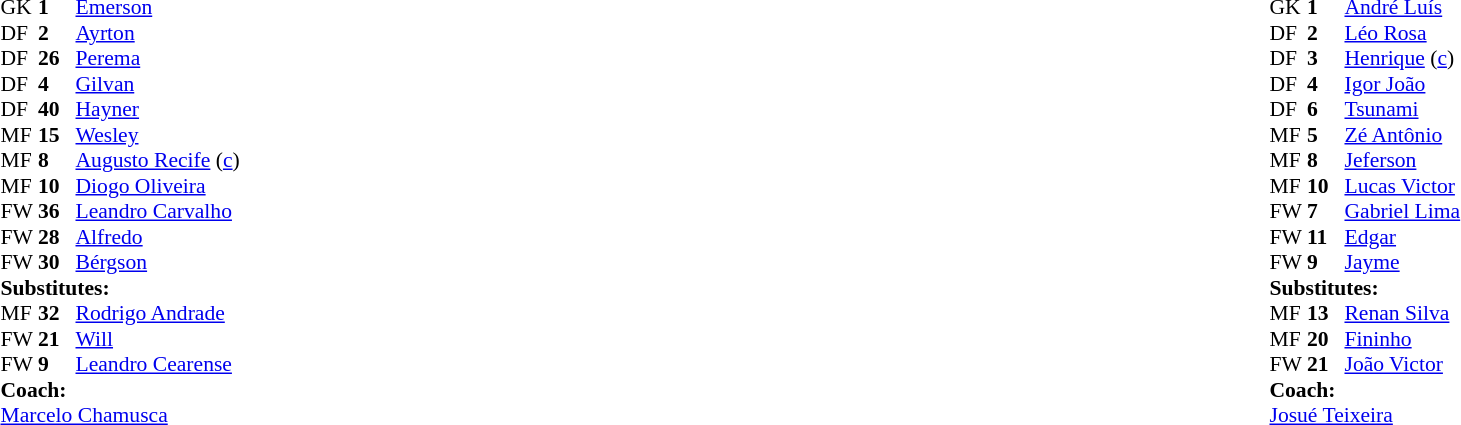<table width="100%">
<tr>
<td valign="top" width="40%"><br><table style="font-size:90%" cellspacing="0" cellpadding="0">
<tr>
<th width=25></th>
<th width=25></th>
</tr>
<tr>
<td>GK</td>
<td><strong>1</strong></td>
<td> <a href='#'>Emerson</a></td>
</tr>
<tr>
<td>DF</td>
<td><strong>2</strong></td>
<td> <a href='#'>Ayrton</a></td>
<td></td>
<td></td>
</tr>
<tr>
<td>DF</td>
<td><strong>26</strong></td>
<td> <a href='#'>Perema</a></td>
<td></td>
<td></td>
</tr>
<tr>
<td>DF</td>
<td><strong>4</strong></td>
<td> <a href='#'>Gilvan</a></td>
</tr>
<tr>
<td>DF</td>
<td><strong>40</strong></td>
<td> <a href='#'>Hayner</a></td>
</tr>
<tr>
<td>MF</td>
<td><strong>15</strong></td>
<td> <a href='#'>Wesley</a></td>
</tr>
<tr>
<td>MF</td>
<td><strong>8</strong></td>
<td> <a href='#'>Augusto Recife</a> (<a href='#'>c</a>)</td>
</tr>
<tr>
<td>MF</td>
<td><strong>10</strong></td>
<td> <a href='#'>Diogo Oliveira</a></td>
<td></td>
<td></td>
</tr>
<tr>
<td>FW</td>
<td><strong>36</strong></td>
<td> <a href='#'>Leandro Carvalho</a></td>
<td></td>
<td></td>
</tr>
<tr>
<td>FW</td>
<td><strong>28</strong></td>
<td> <a href='#'>Alfredo</a></td>
<td></td>
<td></td>
</tr>
<tr>
<td>FW</td>
<td><strong>30</strong></td>
<td> <a href='#'>Bérgson</a></td>
</tr>
<tr>
<td colspan=3><strong>Substitutes:</strong></td>
</tr>
<tr>
<td>MF</td>
<td><strong>32</strong></td>
<td> <a href='#'>Rodrigo Andrade</a></td>
<td></td>
<td></td>
</tr>
<tr>
<td>FW</td>
<td><strong>21</strong></td>
<td> <a href='#'>Will</a></td>
<td></td>
<td></td>
</tr>
<tr>
<td>FW</td>
<td><strong>9</strong></td>
<td> <a href='#'>Leandro Cearense</a></td>
<td></td>
<td></td>
</tr>
<tr>
<td></td>
</tr>
<tr>
<td colspan=3><strong>Coach:</strong></td>
</tr>
<tr>
<td colspan=4> <a href='#'>Marcelo Chamusca</a></td>
</tr>
</table>
</td>
<td valign="top" width="50%"><br><table style="font-size:90%;" cellspacing="0" cellpadding="0" align="center">
<tr>
<th width=25></th>
<th width=25></th>
</tr>
<tr>
<td>GK</td>
<td><strong>1</strong></td>
<td> <a href='#'>André Luís</a></td>
</tr>
<tr>
<td>DF</td>
<td><strong>2</strong></td>
<td> <a href='#'>Léo Rosa</a></td>
</tr>
<tr>
<td>DF</td>
<td><strong>3</strong></td>
<td> <a href='#'>Henrique</a> (<a href='#'>c</a>)</td>
</tr>
<tr>
<td>DF</td>
<td><strong>4</strong></td>
<td> <a href='#'>Igor João</a></td>
</tr>
<tr>
<td>DF</td>
<td><strong>6</strong></td>
<td> <a href='#'>Tsunami</a></td>
<td></td>
<td></td>
</tr>
<tr>
<td>MF</td>
<td><strong>5</strong></td>
<td> <a href='#'>Zé Antônio</a></td>
</tr>
<tr>
<td>MF</td>
<td><strong>8</strong></td>
<td> <a href='#'>Jeferson</a></td>
<td></td>
<td></td>
</tr>
<tr>
<td>MF</td>
<td><strong>10</strong></td>
<td> <a href='#'>Lucas Victor</a></td>
<td></td>
<td></td>
</tr>
<tr>
<td>FW</td>
<td><strong>7</strong></td>
<td> <a href='#'>Gabriel Lima</a></td>
</tr>
<tr>
<td>FW</td>
<td><strong>11</strong></td>
<td> <a href='#'>Edgar</a></td>
</tr>
<tr>
<td>FW</td>
<td><strong>9</strong></td>
<td> <a href='#'>Jayme</a></td>
</tr>
<tr>
<td colspan=3><strong>Substitutes:</strong></td>
</tr>
<tr>
<td>MF</td>
<td><strong>13</strong></td>
<td> <a href='#'>Renan Silva</a></td>
<td></td>
<td></td>
<td></td>
</tr>
<tr>
<td>MF</td>
<td><strong>20</strong></td>
<td> <a href='#'>Fininho</a></td>
<td></td>
<td></td>
</tr>
<tr>
<td>FW</td>
<td><strong>21</strong></td>
<td> <a href='#'>João Victor</a></td>
<td></td>
<td></td>
</tr>
<tr>
<td></td>
</tr>
<tr>
<td colspan=3><strong>Coach:</strong></td>
</tr>
<tr>
<td colspan=4> <a href='#'>Josué Teixeira</a></td>
</tr>
</table>
</td>
</tr>
</table>
